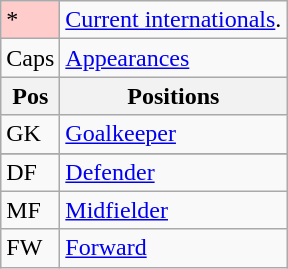<table class="wikitable">
<tr>
<td style="background-color:#FFCCCC">*</td>
<td><a href='#'>Current internationals</a>.</td>
</tr>
<tr>
<td>Caps</td>
<td><a href='#'>Appearances</a></td>
</tr>
<tr>
<th>Pos</th>
<th style="align: left">Positions</th>
</tr>
<tr>
<td>GK</td>
<td><a href='#'>Goalkeeper</a></td>
</tr>
<tr>
</tr>
<tr>
<td>DF</td>
<td><a href='#'>Defender</a></td>
</tr>
<tr>
<td>MF</td>
<td><a href='#'>Midfielder</a></td>
</tr>
<tr>
<td>FW</td>
<td><a href='#'>Forward</a></td>
</tr>
</table>
